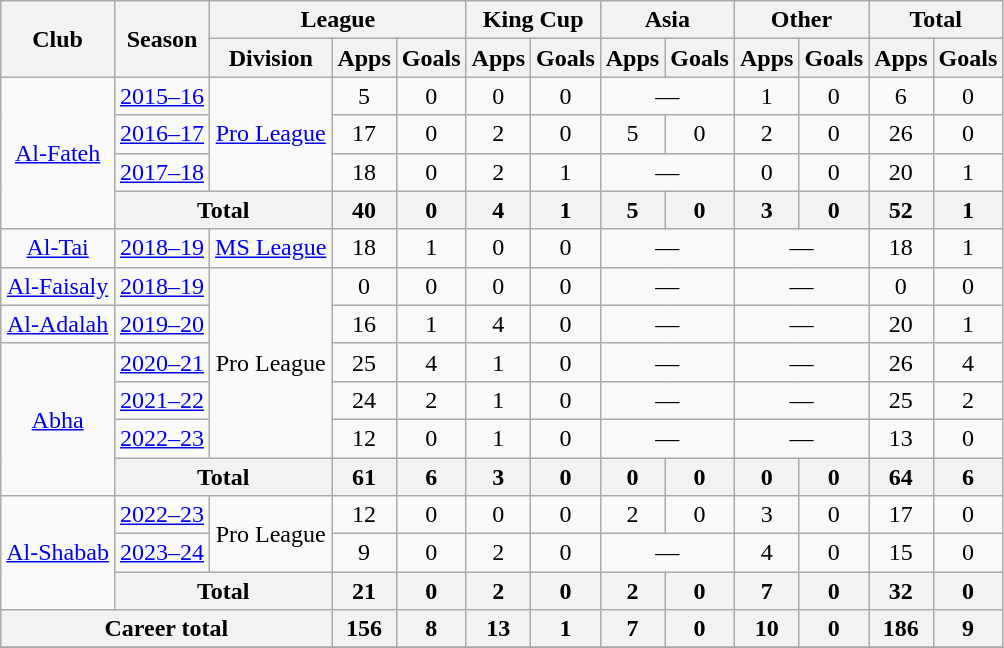<table class="wikitable" style="text-align: center">
<tr>
<th rowspan=2>Club</th>
<th rowspan=2>Season</th>
<th colspan=3>League</th>
<th colspan=2>King Cup</th>
<th colspan=2>Asia</th>
<th colspan=2>Other</th>
<th colspan=2>Total</th>
</tr>
<tr>
<th>Division</th>
<th>Apps</th>
<th>Goals</th>
<th>Apps</th>
<th>Goals</th>
<th>Apps</th>
<th>Goals</th>
<th>Apps</th>
<th>Goals</th>
<th>Apps</th>
<th>Goals</th>
</tr>
<tr>
<td rowspan=4><a href='#'>Al-Fateh</a></td>
<td><a href='#'>2015–16</a></td>
<td rowspan=3><a href='#'>Pro League</a></td>
<td>5</td>
<td>0</td>
<td>0</td>
<td>0</td>
<td colspan=2>—</td>
<td>1</td>
<td>0</td>
<td>6</td>
<td>0</td>
</tr>
<tr>
<td><a href='#'>2016–17</a></td>
<td>17</td>
<td>0</td>
<td>2</td>
<td>0</td>
<td>5</td>
<td>0</td>
<td>2</td>
<td>0</td>
<td>26</td>
<td>0</td>
</tr>
<tr>
<td><a href='#'>2017–18</a></td>
<td>18</td>
<td>0</td>
<td>2</td>
<td>1</td>
<td colspan=2>—</td>
<td>0</td>
<td>0</td>
<td>20</td>
<td>1</td>
</tr>
<tr>
<th colspan="2">Total</th>
<th>40</th>
<th>0</th>
<th>4</th>
<th>1</th>
<th>5</th>
<th>0</th>
<th>3</th>
<th>0</th>
<th>52</th>
<th>1</th>
</tr>
<tr>
<td rowspan=1><a href='#'>Al-Tai</a></td>
<td><a href='#'>2018–19</a></td>
<td><a href='#'>MS League</a></td>
<td>18</td>
<td>1</td>
<td>0</td>
<td>0</td>
<td colspan=2>—</td>
<td colspan=2>—</td>
<td>18</td>
<td>1</td>
</tr>
<tr>
<td rowspan=1><a href='#'>Al-Faisaly</a></td>
<td><a href='#'>2018–19</a></td>
<td rowspan=5>Pro League</td>
<td>0</td>
<td>0</td>
<td>0</td>
<td>0</td>
<td colspan=2>—</td>
<td colspan=2>—</td>
<td>0</td>
<td>0</td>
</tr>
<tr>
<td rowspan=1><a href='#'>Al-Adalah</a></td>
<td><a href='#'>2019–20</a></td>
<td>16</td>
<td>1</td>
<td>4</td>
<td>0</td>
<td colspan=2>—</td>
<td colspan=2>—</td>
<td>20</td>
<td>1</td>
</tr>
<tr>
<td rowspan=4><a href='#'>Abha</a></td>
<td><a href='#'>2020–21</a></td>
<td>25</td>
<td>4</td>
<td>1</td>
<td>0</td>
<td colspan=2>—</td>
<td colspan=2>—</td>
<td>26</td>
<td>4</td>
</tr>
<tr>
<td><a href='#'>2021–22</a></td>
<td>24</td>
<td>2</td>
<td>1</td>
<td>0</td>
<td colspan=2>—</td>
<td colspan=2>—</td>
<td>25</td>
<td>2</td>
</tr>
<tr>
<td><a href='#'>2022–23</a></td>
<td>12</td>
<td>0</td>
<td>1</td>
<td>0</td>
<td colspan=2>—</td>
<td colspan=2>—</td>
<td>13</td>
<td>0</td>
</tr>
<tr>
<th colspan="2">Total</th>
<th>61</th>
<th>6</th>
<th>3</th>
<th>0</th>
<th>0</th>
<th>0</th>
<th>0</th>
<th>0</th>
<th>64</th>
<th>6</th>
</tr>
<tr>
<td rowspan=3><a href='#'>Al-Shabab</a></td>
<td><a href='#'>2022–23</a></td>
<td rowspan=2>Pro League</td>
<td>12</td>
<td>0</td>
<td>0</td>
<td>0</td>
<td>2</td>
<td>0</td>
<td>3</td>
<td>0</td>
<td>17</td>
<td>0</td>
</tr>
<tr>
<td><a href='#'>2023–24</a></td>
<td>9</td>
<td>0</td>
<td>2</td>
<td>0</td>
<td colspan=2>—</td>
<td>4</td>
<td>0</td>
<td>15</td>
<td>0</td>
</tr>
<tr>
<th colspan="2">Total</th>
<th>21</th>
<th>0</th>
<th>2</th>
<th>0</th>
<th>2</th>
<th>0</th>
<th>7</th>
<th>0</th>
<th>32</th>
<th>0</th>
</tr>
<tr>
<th colspan=3>Career total</th>
<th>156</th>
<th>8</th>
<th>13</th>
<th>1</th>
<th>7</th>
<th>0</th>
<th>10</th>
<th>0</th>
<th>186</th>
<th>9</th>
</tr>
<tr>
</tr>
</table>
